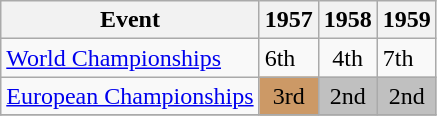<table class="wikitable">
<tr>
<th>Event</th>
<th>1957</th>
<th>1958</th>
<th>1959</th>
</tr>
<tr>
<td><a href='#'>World Championships</a></td>
<td align="centre">6th</td>
<td align="center">4th</td>
<td align="centre">7th</td>
</tr>
<tr>
<td><a href='#'>European Championships</a></td>
<td align="center" bgcolor="cc9966">3rd</td>
<td align="center" bgcolor="silver">2nd</td>
<td align="center" bgcolor="silver">2nd</td>
</tr>
<tr>
</tr>
</table>
